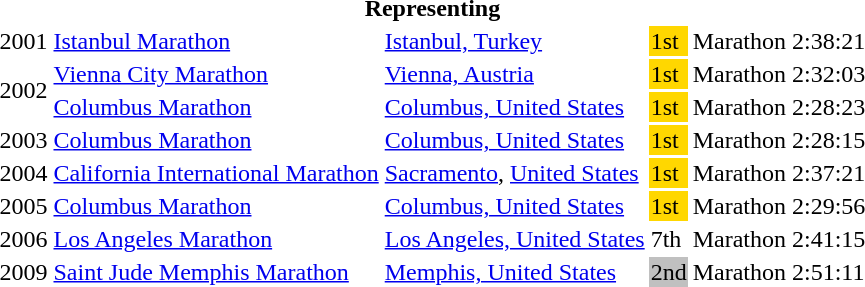<table>
<tr>
<th colspan="6">Representing </th>
</tr>
<tr>
<td>2001</td>
<td><a href='#'>Istanbul Marathon</a></td>
<td><a href='#'>Istanbul, Turkey</a></td>
<td bgcolor="gold">1st</td>
<td>Marathon</td>
<td>2:38:21</td>
</tr>
<tr>
<td rowspan=2>2002</td>
<td><a href='#'>Vienna City Marathon</a></td>
<td><a href='#'>Vienna, Austria</a></td>
<td bgcolor="gold">1st</td>
<td>Marathon</td>
<td>2:32:03</td>
</tr>
<tr>
<td><a href='#'>Columbus Marathon</a></td>
<td><a href='#'>Columbus, United States</a></td>
<td bgcolor="gold">1st</td>
<td>Marathon</td>
<td>2:28:23</td>
</tr>
<tr>
<td>2003</td>
<td><a href='#'>Columbus Marathon</a></td>
<td><a href='#'>Columbus, United States</a></td>
<td bgcolor="gold">1st</td>
<td>Marathon</td>
<td>2:28:15</td>
</tr>
<tr>
<td>2004</td>
<td><a href='#'>California International Marathon</a></td>
<td><a href='#'>Sacramento</a>, <a href='#'>United States</a></td>
<td bgcolor="gold">1st</td>
<td>Marathon</td>
<td>2:37:21</td>
</tr>
<tr>
<td>2005</td>
<td><a href='#'>Columbus Marathon</a></td>
<td><a href='#'>Columbus, United States</a></td>
<td bgcolor="gold">1st</td>
<td>Marathon</td>
<td>2:29:56</td>
</tr>
<tr>
<td>2006</td>
<td><a href='#'>Los Angeles Marathon</a></td>
<td><a href='#'>Los Angeles, United States</a></td>
<td>7th</td>
<td>Marathon</td>
<td>2:41:15</td>
</tr>
<tr>
<td>2009</td>
<td><a href='#'>Saint Jude Memphis Marathon</a></td>
<td><a href='#'>Memphis, United States</a></td>
<td bgcolor="silver">2nd</td>
<td>Marathon</td>
<td>2:51:11</td>
</tr>
</table>
